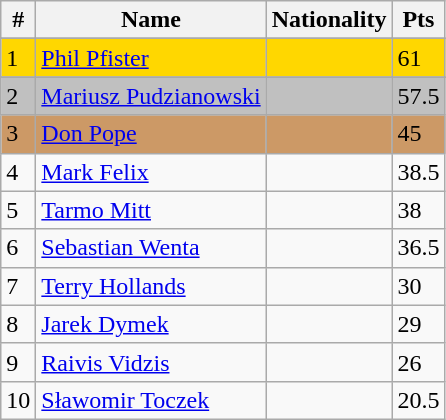<table class="wikitable">
<tr>
<th>#</th>
<th>Name</th>
<th>Nationality</th>
<th>Pts</th>
</tr>
<tr>
</tr>
<tr style="background:gold;">
<td>1</td>
<td><a href='#'>Phil Pfister</a></td>
<td></td>
<td>61</td>
</tr>
<tr>
</tr>
<tr style="background:silver;">
<td>2</td>
<td><a href='#'>Mariusz Pudzianowski</a></td>
<td></td>
<td>57.5</td>
</tr>
<tr style="background:#c96;">
<td>3</td>
<td><a href='#'>Don Pope</a></td>
<td></td>
<td>45</td>
</tr>
<tr>
<td>4</td>
<td><a href='#'>Mark Felix</a></td>
<td></td>
<td>38.5</td>
</tr>
<tr>
<td>5</td>
<td><a href='#'>Tarmo Mitt</a></td>
<td></td>
<td>38</td>
</tr>
<tr>
<td>6</td>
<td><a href='#'>Sebastian Wenta</a></td>
<td></td>
<td>36.5</td>
</tr>
<tr>
<td>7</td>
<td><a href='#'>Terry Hollands</a></td>
<td></td>
<td>30</td>
</tr>
<tr>
<td>8</td>
<td><a href='#'>Jarek Dymek</a></td>
<td></td>
<td>29</td>
</tr>
<tr>
<td>9</td>
<td><a href='#'>Raivis Vidzis</a></td>
<td></td>
<td>26</td>
</tr>
<tr>
<td>10</td>
<td><a href='#'>Sławomir Toczek</a></td>
<td></td>
<td>20.5</td>
</tr>
</table>
